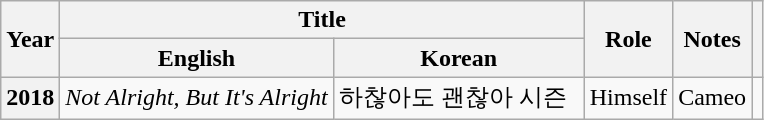<table class="wikitable plainrowheaders">
<tr>
<th scope="col" rowspan="2">Year</th>
<th scope="col" colspan="2">Title</th>
<th scope="col" rowspan="2">Role</th>
<th scope="col" rowspan="2">Notes</th>
<th scope="col" rowspan="2"></th>
</tr>
<tr>
<th scope="col">English</th>
<th scope="col" style="width:10em;">Korean</th>
</tr>
<tr>
<th scope="row">2018</th>
<td><em>Not Alright, But It's Alright</em></td>
<td>하찮아도 괜찮아 시즌</td>
<td>Himself</td>
<td>Cameo</td>
<td style="text-align:center;"></td>
</tr>
</table>
